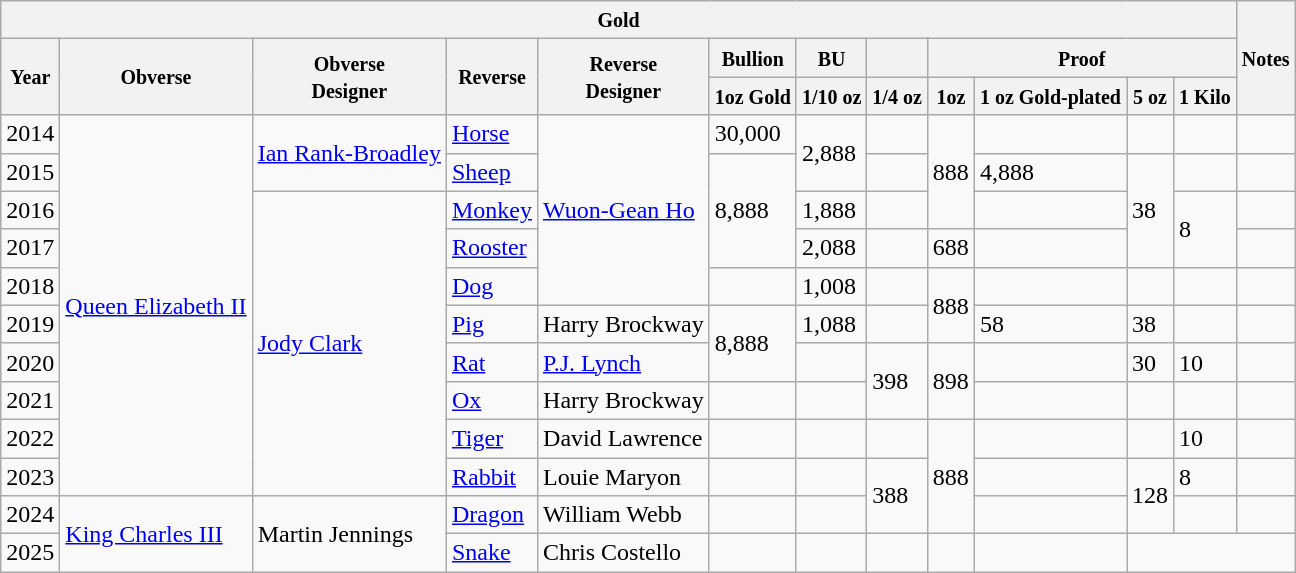<table class="wikitable sortable">
<tr>
<th colspan="12"><small>Gold</small></th>
<th rowspan="3"><small>Notes</small></th>
</tr>
<tr>
<th rowspan="2"><small>Year</small></th>
<th rowspan="2"><small>Obverse</small></th>
<th rowspan="2"><small>Obverse</small><br><small>Designer</small></th>
<th rowspan="2"><small>Reverse</small></th>
<th rowspan="2"><small>Reverse</small><br><small>Designer</small></th>
<th><small>Bullion</small></th>
<th><small>BU</small></th>
<th></th>
<th colspan="4"><small>Proof</small></th>
</tr>
<tr>
<th><small>1oz Gold</small></th>
<th><small>1/10 oz</small></th>
<th><small>1/4 oz</small></th>
<th><small>1oz</small></th>
<th><small>1 oz Gold-plated</small></th>
<th><small>5 oz</small></th>
<th><small>1 Kilo</small></th>
</tr>
<tr>
<td>2014</td>
<td rowspan="10"><a href='#'>Queen Elizabeth II</a></td>
<td rowspan="2"><a href='#'>Ian Rank-Broadley</a></td>
<td><a href='#'>Horse</a></td>
<td rowspan="5"><a href='#'>Wuon-Gean Ho</a></td>
<td>30,000</td>
<td rowspan="2">2,888</td>
<td></td>
<td rowspan="3">888</td>
<td></td>
<td></td>
<td></td>
<td></td>
</tr>
<tr>
<td>2015</td>
<td><a href='#'>Sheep</a></td>
<td rowspan="3">8,888</td>
<td></td>
<td>4,888</td>
<td rowspan="3">38</td>
<td></td>
<td></td>
</tr>
<tr>
<td>2016</td>
<td rowspan="8"><a href='#'>Jody Clark</a></td>
<td><a href='#'>Monkey</a></td>
<td>1,888</td>
<td></td>
<td></td>
<td rowspan="2">8</td>
<td></td>
</tr>
<tr>
<td>2017</td>
<td><a href='#'>Rooster</a></td>
<td>2,088</td>
<td></td>
<td>688</td>
<td></td>
<td></td>
</tr>
<tr>
<td>2018</td>
<td><a href='#'>Dog</a></td>
<td></td>
<td>1,008</td>
<td></td>
<td rowspan="2">888</td>
<td></td>
<td></td>
<td></td>
<td></td>
</tr>
<tr>
<td>2019</td>
<td><a href='#'>Pig</a></td>
<td>Harry Brockway</td>
<td rowspan="2">8,888</td>
<td>1,088</td>
<td></td>
<td>58</td>
<td>38</td>
<td></td>
<td></td>
</tr>
<tr>
<td>2020</td>
<td><a href='#'>Rat</a></td>
<td><a href='#'>P.J. Lynch</a></td>
<td></td>
<td rowspan="2">398</td>
<td rowspan="2">898</td>
<td></td>
<td>30</td>
<td>10</td>
<td></td>
</tr>
<tr>
<td>2021</td>
<td><a href='#'>Ox</a></td>
<td>Harry Brockway</td>
<td></td>
<td></td>
<td></td>
<td></td>
<td></td>
<td></td>
</tr>
<tr>
<td>2022</td>
<td><a href='#'>Tiger</a></td>
<td>David Lawrence</td>
<td></td>
<td></td>
<td></td>
<td rowspan="3">888</td>
<td></td>
<td></td>
<td>10</td>
<td></td>
</tr>
<tr>
<td>2023</td>
<td><a href='#'>Rabbit</a></td>
<td>Louie Maryon</td>
<td></td>
<td></td>
<td rowspan="2">388</td>
<td></td>
<td rowspan="2">128</td>
<td>8</td>
<td></td>
</tr>
<tr>
<td>2024</td>
<td rowspan="2"><a href='#'>King Charles III</a></td>
<td rowspan="2">Martin Jennings</td>
<td><a href='#'>Dragon</a></td>
<td>William Webb</td>
<td></td>
<td></td>
<td></td>
<td></td>
<td></td>
</tr>
<tr>
<td>2025</td>
<td><a href='#'>Snake</a></td>
<td>Chris Costello</td>
<td></td>
<td></td>
<td></td>
<td></td>
<td></td>
</tr>
</table>
